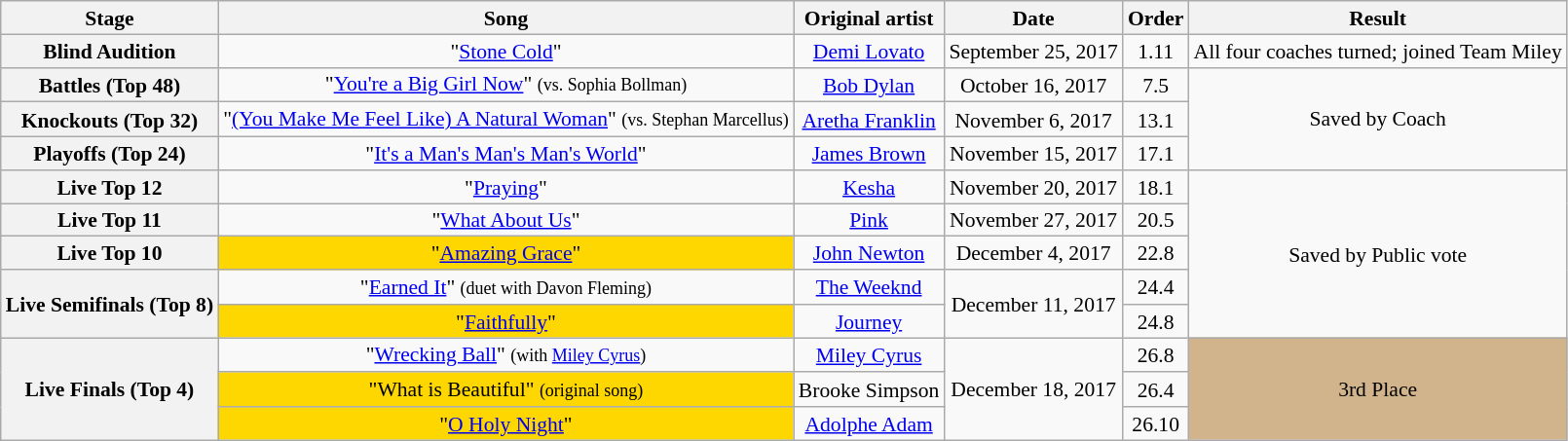<table class="wikitable collapsible collapsed"   style="text-align:center; font-size:90%; line-height:16px;">
<tr>
<th scope="col">Stage</th>
<th scope="col">Song</th>
<th scope="col">Original artist</th>
<th scope="col">Date</th>
<th scope="col">Order</th>
<th scope="col">Result</th>
</tr>
<tr>
<th scope="row">Blind Audition</th>
<td>"<a href='#'>Stone Cold</a>"</td>
<td><a href='#'>Demi Lovato</a></td>
<td>September 25, 2017</td>
<td>1.11</td>
<td>All four coaches turned; joined Team Miley</td>
</tr>
<tr>
<th scope="row">Battles (Top 48)</th>
<td>"<a href='#'>You're a Big Girl Now</a>" <small>(vs. Sophia Bollman)</small></td>
<td><a href='#'>Bob Dylan</a></td>
<td>October 16, 2017</td>
<td>7.5</td>
<td rowspan=3>Saved by Coach</td>
</tr>
<tr>
<th scope="row">Knockouts (Top 32)</th>
<td>"<a href='#'>(You Make Me Feel Like) A Natural Woman</a>"  <small>(vs. Stephan Marcellus)</small></td>
<td><a href='#'>Aretha Franklin</a></td>
<td>November 6, 2017</td>
<td>13.1</td>
</tr>
<tr>
<th scope="row">Playoffs (Top 24)</th>
<td>"<a href='#'>It's a Man's Man's Man's World</a>"</td>
<td><a href='#'>James Brown</a></td>
<td>November 15, 2017</td>
<td>17.1</td>
</tr>
<tr>
<th scope="row">Live Top 12</th>
<td>"<a href='#'>Praying</a>"</td>
<td><a href='#'>Kesha</a></td>
<td>November 20, 2017</td>
<td>18.1</td>
<td rowspan=5>Saved by Public vote</td>
</tr>
<tr>
<th scope="row">Live Top 11</th>
<td>"<a href='#'>What About Us</a>"</td>
<td><a href='#'>Pink</a></td>
<td>November 27, 2017</td>
<td>20.5</td>
</tr>
<tr>
<th scope="row">Live Top 10</th>
<td style="background:gold;">"<a href='#'>Amazing Grace</a>"</td>
<td><a href='#'>John Newton</a></td>
<td>December 4, 2017</td>
<td>22.8</td>
</tr>
<tr>
<th scope="row" rowspan=2>Live Semifinals (Top 8)</th>
<td>"<a href='#'>Earned It</a>" <small>(duet with Davon Fleming)</small></td>
<td><a href='#'>The Weeknd</a></td>
<td rowspan=2>December 11, 2017</td>
<td>24.4</td>
</tr>
<tr>
<td style="background:gold;">"<a href='#'>Faithfully</a>"</td>
<td><a href='#'>Journey</a></td>
<td>24.8</td>
</tr>
<tr>
<th scope="row" rowspan="3">Live Finals (Top 4)</th>
<td>"<a href='#'>Wrecking Ball</a>" <small>(with <a href='#'>Miley Cyrus</a>)</small></td>
<td><a href='#'>Miley Cyrus</a></td>
<td rowspan="3">December 18, 2017</td>
<td>26.8</td>
<td rowspan="3" style="background:tan;">3rd Place</td>
</tr>
<tr>
<td style="background:gold;">"What is Beautiful"  <small>(original song)</small></td>
<td>Brooke Simpson</td>
<td>26.4</td>
</tr>
<tr>
<td style="background:gold;">"<a href='#'>O Holy Night</a>"</td>
<td><a href='#'>Adolphe Adam</a></td>
<td>26.10</td>
</tr>
</table>
